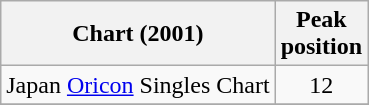<table class="wikitable sortable" border="1">
<tr>
<th scope="col">Chart (2001)</th>
<th scope="col">Peak<br>position</th>
</tr>
<tr>
<td>Japan <a href='#'>Oricon</a> Singles Chart</td>
<td align="center">12</td>
</tr>
<tr>
</tr>
</table>
